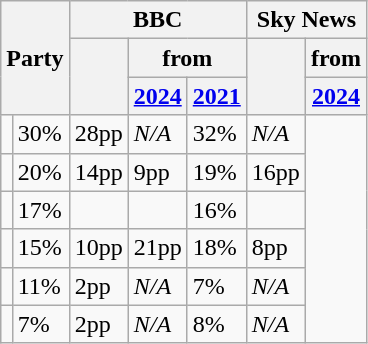<table class="wikitable" text-align:right; font-size:95%;">
<tr>
<th colspan="2" rowspan="3">Party</th>
<th colspan="3">BBC</th>
<th colspan="2">Sky News</th>
</tr>
<tr>
<th rowspan="2"></th>
<th colspan="2"> from</th>
<th rowspan="2"></th>
<th colspan="2"> from</th>
</tr>
<tr>
<th><a href='#'>2024</a></th>
<th><a href='#'>2021</a></th>
<th><a href='#'>2024</a></th>
</tr>
<tr>
<td></td>
<td>30%</td>
<td> 28pp</td>
<td><em>N/A</em></td>
<td>32%</td>
<td><em>N/A</em></td>
</tr>
<tr>
<td></td>
<td>20%</td>
<td> 14pp</td>
<td> 9pp</td>
<td>19%</td>
<td> 16pp</td>
</tr>
<tr>
<td></td>
<td>17%</td>
<td></td>
<td></td>
<td>16%</td>
<td></td>
</tr>
<tr>
<td></td>
<td>15%</td>
<td> 10pp</td>
<td> 21pp</td>
<td>18%</td>
<td> 8pp</td>
</tr>
<tr>
<td></td>
<td>11%</td>
<td> 2pp</td>
<td><em>N/A</em></td>
<td>7%</td>
<td><em>N/A</em></td>
</tr>
<tr>
<td></td>
<td>7%</td>
<td> 2pp</td>
<td><em>N/A</em></td>
<td>8%</td>
<td><em>N/A</em></td>
</tr>
</table>
